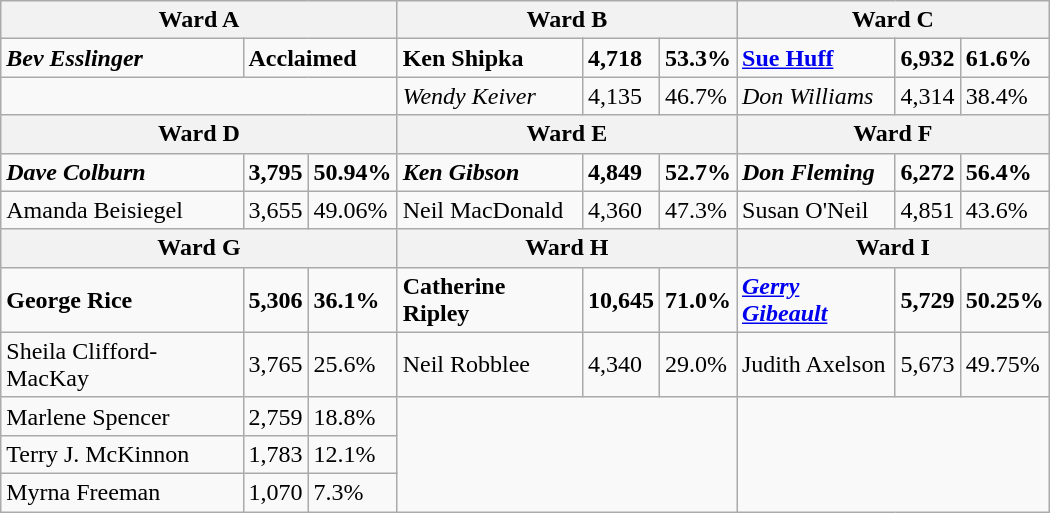<table class="wikitable" style="width:700px">
<tr>
<th colspan=3>Ward A</th>
<th colspan=3>Ward B</th>
<th colspan=3>Ward C</th>
</tr>
<tr>
<td><strong><em>Bev Esslinger</em></strong></td>
<td colspan="2"><strong>Acclaimed</strong></td>
<td><strong>Ken Shipka</strong></td>
<td><strong>4,718</strong></td>
<td><strong>53.3%</strong></td>
<td><strong><a href='#'>Sue Huff</a></strong></td>
<td><strong>6,932</strong></td>
<td><strong>61.6%</strong></td>
</tr>
<tr>
<td colspan=3></td>
<td><em>Wendy Keiver</em></td>
<td>4,135</td>
<td>46.7%</td>
<td><em>Don Williams</em></td>
<td>4,314</td>
<td>38.4%</td>
</tr>
<tr>
<th colspan=3>Ward D</th>
<th colspan=3>Ward E</th>
<th colspan=3>Ward F</th>
</tr>
<tr>
<td><strong><em>Dave Colburn</em></strong></td>
<td><strong>3,795</strong></td>
<td><strong>50.94%</strong></td>
<td><strong><em>Ken Gibson</em></strong></td>
<td><strong>4,849</strong></td>
<td><strong>52.7%</strong></td>
<td><strong><em>Don Fleming</em></strong></td>
<td><strong>6,272</strong></td>
<td><strong>56.4%</strong></td>
</tr>
<tr>
<td>Amanda Beisiegel</td>
<td>3,655</td>
<td>49.06%</td>
<td>Neil MacDonald</td>
<td>4,360</td>
<td>47.3%</td>
<td>Susan O'Neil</td>
<td>4,851</td>
<td>43.6%</td>
</tr>
<tr>
<th colspan=3>Ward G</th>
<th colspan=3>Ward H</th>
<th colspan=3>Ward I</th>
</tr>
<tr>
<td><strong>George Rice</strong></td>
<td><strong>5,306</strong></td>
<td><strong>36.1%</strong></td>
<td><strong>Catherine Ripley</strong></td>
<td><strong>10,645</strong></td>
<td><strong>71.0%</strong></td>
<td><strong><em><a href='#'>Gerry Gibeault</a></em></strong></td>
<td><strong>5,729</strong></td>
<td><strong>50.25%</strong></td>
</tr>
<tr>
<td>Sheila Clifford-MacKay</td>
<td>3,765</td>
<td>25.6%</td>
<td>Neil Robblee</td>
<td>4,340</td>
<td>29.0%</td>
<td>Judith Axelson</td>
<td>5,673</td>
<td>49.75%</td>
</tr>
<tr>
<td>Marlene Spencer</td>
<td>2,759</td>
<td>18.8%</td>
<td rowspan=3 colspan=3></td>
<td rowspan=3 colspan=3></td>
</tr>
<tr>
<td>Terry J. McKinnon</td>
<td>1,783</td>
<td>12.1%</td>
</tr>
<tr>
<td>Myrna Freeman</td>
<td>1,070</td>
<td>7.3%</td>
</tr>
</table>
